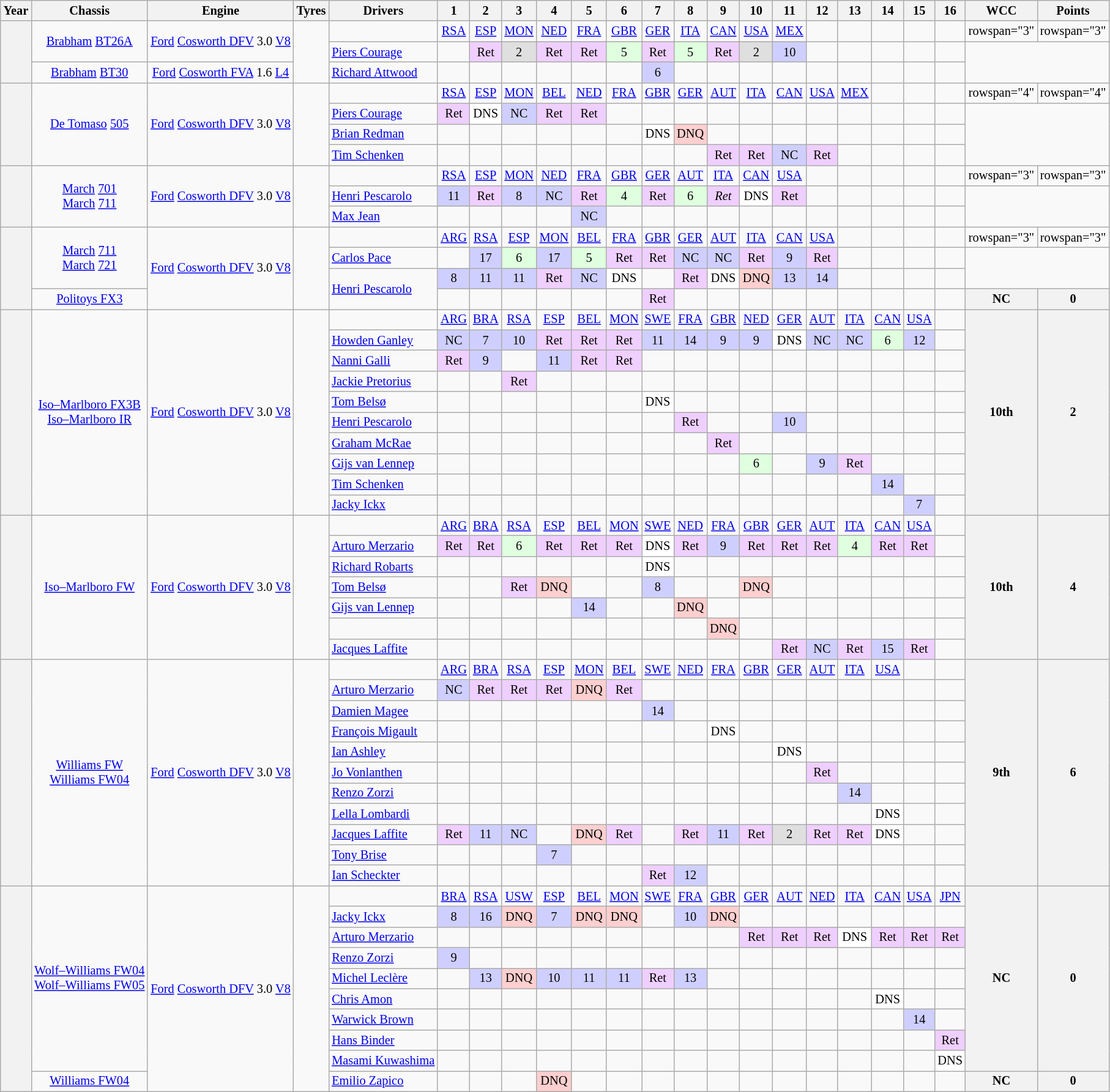<table class="wikitable" style="text-align:center; font-size:85%">
<tr>
<th>Year</th>
<th>Chassis</th>
<th>Engine</th>
<th>Tyres</th>
<th>Drivers</th>
<th>1</th>
<th>2</th>
<th>3</th>
<th>4</th>
<th>5</th>
<th>6</th>
<th>7</th>
<th>8</th>
<th>9</th>
<th>10</th>
<th>11</th>
<th>12</th>
<th>13</th>
<th>14</th>
<th>15</th>
<th>16</th>
<th>WCC</th>
<th>Points</th>
</tr>
<tr>
<th rowspan="3"></th>
<td rowspan="2"><a href='#'>Brabham</a> <a href='#'>BT26A</a></td>
<td rowspan="2"><a href='#'>Ford</a> <a href='#'>Cosworth DFV</a> 3.0 <a href='#'>V8</a></td>
<td rowspan="3"></td>
<td></td>
<td><a href='#'>RSA</a></td>
<td><a href='#'>ESP</a></td>
<td><a href='#'>MON</a></td>
<td><a href='#'>NED</a></td>
<td><a href='#'>FRA</a></td>
<td><a href='#'>GBR</a></td>
<td><a href='#'>GER</a></td>
<td><a href='#'>ITA</a></td>
<td><a href='#'>CAN</a></td>
<td><a href='#'>USA</a></td>
<td><a href='#'>MEX</a></td>
<td></td>
<td></td>
<td></td>
<td></td>
<td></td>
<td>rowspan="3" </td>
<td>rowspan="3" </td>
</tr>
<tr>
<td align="left"> <a href='#'>Piers Courage</a></td>
<td></td>
<td style="background:#EFCFFF;">Ret</td>
<td style="background:#DFDFDF;">2</td>
<td style="background:#EFCFFF;">Ret</td>
<td style="background:#EFCFFF;">Ret</td>
<td style="background:#DFFFDF;">5</td>
<td style="background:#EFCFFF;">Ret</td>
<td style="background:#DFFFDF;">5</td>
<td style="background:#EFCFFF;">Ret</td>
<td style="background:#DFDFDF;">2</td>
<td style="background:#CFCFFF;">10</td>
<td></td>
<td></td>
<td></td>
<td></td>
<td></td>
</tr>
<tr>
<td><a href='#'>Brabham</a> <a href='#'>BT30</a></td>
<td><a href='#'>Ford</a> <a href='#'>Cosworth FVA</a> 1.6 <a href='#'>L4</a></td>
<td align="left"> <a href='#'>Richard Attwood</a></td>
<td></td>
<td></td>
<td></td>
<td></td>
<td></td>
<td></td>
<td style="background:#CFCFFF;">6</td>
<td></td>
<td></td>
<td></td>
<td></td>
<td></td>
<td></td>
<td></td>
<td></td>
<td></td>
</tr>
<tr>
<th rowspan="4"></th>
<td rowspan="4"><a href='#'>De Tomaso</a> <a href='#'>505</a></td>
<td rowspan="4"><a href='#'>Ford</a> <a href='#'>Cosworth DFV</a> 3.0 <a href='#'>V8</a></td>
<td rowspan="4"></td>
<td></td>
<td><a href='#'>RSA</a></td>
<td><a href='#'>ESP</a></td>
<td><a href='#'>MON</a></td>
<td><a href='#'>BEL</a></td>
<td><a href='#'>NED</a></td>
<td><a href='#'>FRA</a></td>
<td><a href='#'>GBR</a></td>
<td><a href='#'>GER</a></td>
<td><a href='#'>AUT</a></td>
<td><a href='#'>ITA</a></td>
<td><a href='#'>CAN</a></td>
<td><a href='#'>USA</a></td>
<td><a href='#'>MEX</a></td>
<td></td>
<td></td>
<td></td>
<td>rowspan="4" </td>
<td>rowspan="4" </td>
</tr>
<tr>
<td align="left"> <a href='#'>Piers Courage</a></td>
<td style="background:#EFCFFF;">Ret</td>
<td style="background:#FFFFFF;">DNS</td>
<td style="background:#CFCFFF;">NC</td>
<td style="background:#EFCFFF;">Ret</td>
<td style="background:#EFCFFF;">Ret</td>
<td></td>
<td></td>
<td></td>
<td></td>
<td></td>
<td></td>
<td></td>
<td></td>
<td></td>
<td></td>
<td></td>
</tr>
<tr>
<td align="left"> <a href='#'>Brian Redman</a></td>
<td></td>
<td></td>
<td></td>
<td></td>
<td></td>
<td></td>
<td style="background:#FFFFFF;">DNS</td>
<td style="background:#FFCFCF;">DNQ</td>
<td></td>
<td></td>
<td></td>
<td></td>
<td></td>
<td></td>
<td></td>
<td></td>
</tr>
<tr>
<td align="left"> <a href='#'>Tim Schenken</a></td>
<td></td>
<td></td>
<td></td>
<td></td>
<td></td>
<td></td>
<td></td>
<td></td>
<td style="background:#EFCFFF;">Ret</td>
<td style="background:#EFCFFF;">Ret</td>
<td style="background:#CFCFFF;">NC</td>
<td style="background:#EFCFFF;">Ret</td>
<td></td>
<td></td>
<td></td>
<td></td>
</tr>
<tr>
<th rowspan="3"></th>
<td rowspan="3"><a href='#'>March</a> <a href='#'>701</a><br><a href='#'>March</a> <a href='#'>711</a></td>
<td rowspan="3"><a href='#'>Ford</a> <a href='#'>Cosworth DFV</a> 3.0 <a href='#'>V8</a></td>
<td rowspan="3"></td>
<td></td>
<td><a href='#'>RSA</a></td>
<td><a href='#'>ESP</a></td>
<td><a href='#'>MON</a></td>
<td><a href='#'>NED</a></td>
<td><a href='#'>FRA</a></td>
<td><a href='#'>GBR</a></td>
<td><a href='#'>GER</a></td>
<td><a href='#'>AUT</a></td>
<td><a href='#'>ITA</a></td>
<td><a href='#'>CAN</a></td>
<td><a href='#'>USA</a></td>
<td></td>
<td></td>
<td></td>
<td></td>
<td></td>
<td>rowspan="3" </td>
<td>rowspan="3" </td>
</tr>
<tr>
<td align="left"> <a href='#'>Henri Pescarolo</a></td>
<td style="background:#CFCFFF;">11</td>
<td style="background:#EFCFFF;">Ret</td>
<td style="background:#CFCFFF;">8</td>
<td style="background:#CFCFFF;">NC</td>
<td style="background:#EFCFFF;">Ret</td>
<td style="background:#DFFFDF;">4</td>
<td style="background:#EFCFFF;">Ret</td>
<td style="background:#DFFFDF;">6</td>
<td style="background:#EFCFFF;"><em>Ret</em></td>
<td style="background:#FFFFFF;">DNS</td>
<td style="background:#EFCFFF;">Ret</td>
<td></td>
<td></td>
<td></td>
<td></td>
<td></td>
</tr>
<tr>
<td align="left"> <a href='#'>Max Jean</a></td>
<td></td>
<td></td>
<td></td>
<td></td>
<td style="background:#CFCFFF;">NC</td>
<td></td>
<td></td>
<td></td>
<td></td>
<td></td>
<td></td>
<td></td>
<td></td>
<td></td>
<td></td>
<td></td>
</tr>
<tr>
<th rowspan="4"></th>
<td rowspan="3"><a href='#'>March</a> <a href='#'>711</a><br><a href='#'>March</a> <a href='#'>721</a></td>
<td rowspan="4"><a href='#'>Ford</a> <a href='#'>Cosworth DFV</a> 3.0 <a href='#'>V8</a></td>
<td rowspan="4"></td>
<td></td>
<td><a href='#'>ARG</a></td>
<td><a href='#'>RSA</a></td>
<td><a href='#'>ESP</a></td>
<td><a href='#'>MON</a></td>
<td><a href='#'>BEL</a></td>
<td><a href='#'>FRA</a></td>
<td><a href='#'>GBR</a></td>
<td><a href='#'>GER</a></td>
<td><a href='#'>AUT</a></td>
<td><a href='#'>ITA</a></td>
<td><a href='#'>CAN</a></td>
<td><a href='#'>USA</a></td>
<td></td>
<td></td>
<td></td>
<td></td>
<td>rowspan="3" </td>
<td>rowspan="3" </td>
</tr>
<tr>
<td align="left"> <a href='#'>Carlos Pace</a></td>
<td></td>
<td style="background:#CFCFFF;">17</td>
<td style="background:#DFFFDF;">6</td>
<td style="background:#CFCFFF;">17</td>
<td style="background:#DFFFDF;">5</td>
<td style="background:#EFCFFF;">Ret</td>
<td style="background:#EFCFFF;">Ret</td>
<td style="background:#CFCFFF;">NC</td>
<td style="background:#CFCFFF;">NC</td>
<td style="background:#EFCFFF;">Ret</td>
<td style="background:#CFCFFF;">9</td>
<td style="background:#EFCFFF;">Ret</td>
<td></td>
<td></td>
<td></td>
<td></td>
</tr>
<tr>
<td rowspan="2" align="left"> <a href='#'>Henri Pescarolo</a></td>
<td style="background:#CFCFFF;">8</td>
<td style="background:#CFCFFF;">11</td>
<td style="background:#CFCFFF;">11</td>
<td style="background:#EFCFFF;">Ret</td>
<td style="background:#CFCFFF;">NC</td>
<td style="background:#FFFFFF;">DNS</td>
<td></td>
<td style="background:#EFCFFF;">Ret</td>
<td style="background:#FFFFFF;">DNS</td>
<td style="background:#FFCFCF;">DNQ</td>
<td style="background:#CFCFFF;">13</td>
<td style="background:#CFCFFF;">14</td>
<td></td>
<td></td>
<td></td>
<td></td>
</tr>
<tr>
<td><a href='#'>Politoys FX3</a></td>
<td></td>
<td></td>
<td></td>
<td></td>
<td></td>
<td></td>
<td style="background:#EFCFFF;">Ret</td>
<td></td>
<td></td>
<td></td>
<td></td>
<td></td>
<td></td>
<td></td>
<td></td>
<td></td>
<th>NC</th>
<th>0</th>
</tr>
<tr>
<th rowspan="10"></th>
<td rowspan="10"><a href='#'>Iso–Marlboro FX3B</a><br><a href='#'>Iso–Marlboro IR</a></td>
<td rowspan="10"><a href='#'>Ford</a> <a href='#'>Cosworth DFV</a> 3.0 <a href='#'>V8</a></td>
<td rowspan="10"></td>
<td></td>
<td><a href='#'>ARG</a></td>
<td><a href='#'>BRA</a></td>
<td><a href='#'>RSA</a></td>
<td><a href='#'>ESP</a></td>
<td><a href='#'>BEL</a></td>
<td><a href='#'>MON</a></td>
<td><a href='#'>SWE</a></td>
<td><a href='#'>FRA</a></td>
<td><a href='#'>GBR</a></td>
<td><a href='#'>NED</a></td>
<td><a href='#'>GER</a></td>
<td><a href='#'>AUT</a></td>
<td><a href='#'>ITA</a></td>
<td><a href='#'>CAN</a></td>
<td><a href='#'>USA</a></td>
<td></td>
<th rowspan="10">10th</th>
<th rowspan="10">2</th>
</tr>
<tr>
<td align="left"> <a href='#'>Howden Ganley</a></td>
<td style="background:#CFCFFF;">NC</td>
<td style="background:#CFCFFF;">7</td>
<td style="background:#CFCFFF;">10</td>
<td style="background:#EFCFFF;">Ret</td>
<td style="background:#EFCFFF;">Ret</td>
<td style="background:#EFCFFF;">Ret</td>
<td style="background:#CFCFFF;">11</td>
<td style="background:#CFCFFF;">14</td>
<td style="background:#CFCFFF;">9</td>
<td style="background:#CFCFFF;">9</td>
<td style="background:#FFFFFF;">DNS</td>
<td style="background:#CFCFFF;">NC</td>
<td style="background:#CFCFFF;">NC</td>
<td style="background:#DFFFDF;">6</td>
<td style="background:#CFCFFF;">12</td>
<td></td>
</tr>
<tr>
<td align="left"> <a href='#'>Nanni Galli</a></td>
<td style="background:#EFCFFF;">Ret</td>
<td style="background:#CFCFFF;">9</td>
<td></td>
<td style="background:#CFCFFF;">11</td>
<td style="background:#EFCFFF;">Ret</td>
<td style="background:#EFCFFF;">Ret</td>
<td></td>
<td></td>
<td></td>
<td></td>
<td></td>
<td></td>
<td></td>
<td></td>
<td></td>
<td></td>
</tr>
<tr>
<td align="left"> <a href='#'>Jackie Pretorius</a></td>
<td></td>
<td></td>
<td style="background:#EFCFFF;">Ret</td>
<td></td>
<td></td>
<td></td>
<td></td>
<td></td>
<td></td>
<td></td>
<td></td>
<td></td>
<td></td>
<td></td>
<td></td>
<td></td>
</tr>
<tr>
<td align="left"> <a href='#'>Tom Belsø</a></td>
<td></td>
<td></td>
<td></td>
<td></td>
<td></td>
<td></td>
<td style="background:#FFFFFF;">DNS</td>
<td></td>
<td></td>
<td></td>
<td></td>
<td></td>
<td></td>
<td></td>
<td></td>
<td></td>
</tr>
<tr>
<td align="left"> <a href='#'>Henri Pescarolo</a></td>
<td></td>
<td></td>
<td></td>
<td></td>
<td></td>
<td></td>
<td></td>
<td style="background:#EFCFFF;">Ret</td>
<td></td>
<td></td>
<td style="background:#CFCFFF;">10</td>
<td></td>
<td></td>
<td></td>
<td></td>
<td></td>
</tr>
<tr>
<td align="left"> <a href='#'>Graham McRae</a></td>
<td></td>
<td></td>
<td></td>
<td></td>
<td></td>
<td></td>
<td></td>
<td></td>
<td style="background:#EFCFFF;">Ret</td>
<td></td>
<td></td>
<td></td>
<td></td>
<td></td>
<td></td>
<td></td>
</tr>
<tr>
<td align="left"> <a href='#'>Gijs van Lennep</a></td>
<td></td>
<td></td>
<td></td>
<td></td>
<td></td>
<td></td>
<td></td>
<td></td>
<td></td>
<td style="background:#DFFFDF;">6</td>
<td></td>
<td style="background:#CFCFFF;">9</td>
<td style="background:#EFCFFF;">Ret</td>
<td></td>
<td></td>
<td></td>
</tr>
<tr>
<td align="left"> <a href='#'>Tim Schenken</a></td>
<td></td>
<td></td>
<td></td>
<td></td>
<td></td>
<td></td>
<td></td>
<td></td>
<td></td>
<td></td>
<td></td>
<td></td>
<td></td>
<td style="background:#CFCFFF;">14</td>
<td></td>
<td></td>
</tr>
<tr>
<td align="left"> <a href='#'>Jacky Ickx</a></td>
<td></td>
<td></td>
<td></td>
<td></td>
<td></td>
<td></td>
<td></td>
<td></td>
<td></td>
<td></td>
<td></td>
<td></td>
<td></td>
<td></td>
<td style="background:#CFCFFF;">7</td>
<td></td>
</tr>
<tr>
<th rowspan="7"></th>
<td rowspan="7"><a href='#'>Iso–Marlboro FW</a></td>
<td rowspan="7"><a href='#'>Ford</a> <a href='#'>Cosworth DFV</a> 3.0 <a href='#'>V8</a></td>
<td rowspan="7"></td>
<td></td>
<td><a href='#'>ARG</a></td>
<td><a href='#'>BRA</a></td>
<td><a href='#'>RSA</a></td>
<td><a href='#'>ESP</a></td>
<td><a href='#'>BEL</a></td>
<td><a href='#'>MON</a></td>
<td><a href='#'>SWE</a></td>
<td><a href='#'>NED</a></td>
<td><a href='#'>FRA</a></td>
<td><a href='#'>GBR</a></td>
<td><a href='#'>GER</a></td>
<td><a href='#'>AUT</a></td>
<td><a href='#'>ITA</a></td>
<td><a href='#'>CAN</a></td>
<td><a href='#'>USA</a></td>
<td></td>
<th rowspan="7">10th</th>
<th rowspan="7">4</th>
</tr>
<tr>
<td align="left"> <a href='#'>Arturo Merzario</a></td>
<td style="background:#EFCFFF;">Ret</td>
<td style="background:#EFCFFF;">Ret</td>
<td style="background:#DFFFDF;">6</td>
<td style="background:#EFCFFF;">Ret</td>
<td style="background:#EFCFFF;">Ret</td>
<td style="background:#EFCFFF;">Ret</td>
<td style="background:#FFFFFF;">DNS</td>
<td style="background:#EFCFFF;">Ret</td>
<td style="background:#CFCFFF;">9</td>
<td style="background:#EFCFFF;">Ret</td>
<td style="background:#EFCFFF;">Ret</td>
<td style="background:#EFCFFF;">Ret</td>
<td style="background:#DFFFDF;">4</td>
<td style="background:#EFCFFF;">Ret</td>
<td style="background:#EFCFFF;">Ret</td>
<td></td>
</tr>
<tr>
<td align="left"> <a href='#'>Richard Robarts</a></td>
<td></td>
<td></td>
<td></td>
<td></td>
<td></td>
<td></td>
<td style="background:#FFFFFF;">DNS</td>
<td></td>
<td></td>
<td></td>
<td></td>
<td></td>
<td></td>
<td></td>
<td></td>
<td></td>
</tr>
<tr>
<td align="left"> <a href='#'>Tom Belsø</a></td>
<td></td>
<td></td>
<td style="background:#EFCFFF;">Ret</td>
<td style="background:#FFCFCF;">DNQ</td>
<td></td>
<td></td>
<td style="background:#CFCFFF;">8</td>
<td></td>
<td></td>
<td style="background:#FFCFCF;">DNQ</td>
<td></td>
<td></td>
<td></td>
<td></td>
<td></td>
<td></td>
</tr>
<tr>
<td align="left"> <a href='#'>Gijs van Lennep</a></td>
<td></td>
<td></td>
<td></td>
<td></td>
<td style="background:#CFCFFF;">14</td>
<td></td>
<td></td>
<td style="background:#FFCFCF;">DNQ</td>
<td></td>
<td></td>
<td></td>
<td></td>
<td></td>
<td></td>
<td></td>
<td></td>
</tr>
<tr>
<td align="left"></td>
<td></td>
<td></td>
<td></td>
<td></td>
<td></td>
<td></td>
<td></td>
<td></td>
<td style="background:#FFCFCF;">DNQ</td>
<td></td>
<td></td>
<td></td>
<td></td>
<td></td>
<td></td>
<td></td>
</tr>
<tr>
<td align="left"> <a href='#'>Jacques Laffite</a></td>
<td></td>
<td></td>
<td></td>
<td></td>
<td></td>
<td></td>
<td></td>
<td></td>
<td></td>
<td></td>
<td style="background:#EFCFFF;">Ret</td>
<td style="background:#CFCFFF;">NC</td>
<td style="background:#EFCFFF;">Ret</td>
<td style="background:#CFCFFF;">15</td>
<td style="background:#EFCFFF;">Ret</td>
<td></td>
</tr>
<tr>
<th rowspan="11"></th>
<td rowspan="11"><a href='#'>Williams FW</a><br><a href='#'>Williams FW04</a></td>
<td rowspan="11"><a href='#'>Ford</a> <a href='#'>Cosworth DFV</a> 3.0 <a href='#'>V8</a></td>
<td rowspan="11"></td>
<td></td>
<td><a href='#'>ARG</a></td>
<td><a href='#'>BRA</a></td>
<td><a href='#'>RSA</a></td>
<td><a href='#'>ESP</a></td>
<td><a href='#'>MON</a></td>
<td><a href='#'>BEL</a></td>
<td><a href='#'>SWE</a></td>
<td><a href='#'>NED</a></td>
<td><a href='#'>FRA</a></td>
<td><a href='#'>GBR</a></td>
<td><a href='#'>GER</a></td>
<td><a href='#'>AUT</a></td>
<td><a href='#'>ITA</a></td>
<td><a href='#'>USA</a></td>
<td></td>
<td></td>
<th rowspan="11">9th</th>
<th rowspan="11">6</th>
</tr>
<tr>
<td align="left"> <a href='#'>Arturo Merzario</a></td>
<td style="background:#CFCFFF;">NC</td>
<td style="background:#EFCFFF;">Ret</td>
<td style="background:#EFCFFF;">Ret</td>
<td style="background:#EFCFFF;">Ret</td>
<td style="background:#FFCFCF;">DNQ</td>
<td style="background:#EFCFFF;">Ret</td>
<td></td>
<td></td>
<td></td>
<td></td>
<td></td>
<td></td>
<td></td>
<td></td>
<td></td>
<td></td>
</tr>
<tr>
<td align="left"> <a href='#'>Damien Magee</a></td>
<td></td>
<td></td>
<td></td>
<td></td>
<td></td>
<td></td>
<td style="background:#CFCFFF;">14</td>
<td></td>
<td></td>
<td></td>
<td></td>
<td></td>
<td></td>
<td></td>
<td></td>
<td></td>
</tr>
<tr>
<td align="left"> <a href='#'>François Migault</a></td>
<td></td>
<td></td>
<td></td>
<td></td>
<td></td>
<td></td>
<td></td>
<td></td>
<td style="background:#FFFFFF;">DNS</td>
<td></td>
<td></td>
<td></td>
<td></td>
<td></td>
<td></td>
<td></td>
</tr>
<tr>
<td align="left"> <a href='#'>Ian Ashley</a></td>
<td></td>
<td></td>
<td></td>
<td></td>
<td></td>
<td></td>
<td></td>
<td></td>
<td></td>
<td></td>
<td style="background:#FFFFFF;">DNS</td>
<td></td>
<td></td>
<td></td>
<td></td>
<td></td>
</tr>
<tr>
<td align="left"> <a href='#'>Jo Vonlanthen</a></td>
<td></td>
<td></td>
<td></td>
<td></td>
<td></td>
<td></td>
<td></td>
<td></td>
<td></td>
<td></td>
<td></td>
<td style="background:#EFCFFF;">Ret</td>
<td></td>
<td></td>
<td></td>
<td></td>
</tr>
<tr>
<td align="left"> <a href='#'>Renzo Zorzi</a></td>
<td></td>
<td></td>
<td></td>
<td></td>
<td></td>
<td></td>
<td></td>
<td></td>
<td></td>
<td></td>
<td></td>
<td></td>
<td style="background:#CFCFFF;">14</td>
<td></td>
<td></td>
<td></td>
</tr>
<tr>
<td align="left"> <a href='#'>Lella Lombardi</a></td>
<td></td>
<td></td>
<td></td>
<td></td>
<td></td>
<td></td>
<td></td>
<td></td>
<td></td>
<td></td>
<td></td>
<td></td>
<td></td>
<td style="background:#FFFFFF;">DNS</td>
<td></td>
<td></td>
</tr>
<tr>
<td align="left"> <a href='#'>Jacques Laffite</a></td>
<td style="background:#EFCFFF;">Ret</td>
<td style="background:#CFCFFF;">11</td>
<td style="background:#CFCFFF;">NC</td>
<td></td>
<td style="background:#FFCFCF;">DNQ</td>
<td style="background:#EFCFFF;">Ret</td>
<td></td>
<td style="background:#EFCFFF;">Ret</td>
<td style="background:#CFCFFF;">11</td>
<td style="background:#EFCFFF;">Ret</td>
<td style="background:#DFDFDF;">2</td>
<td style="background:#EFCFFF;">Ret</td>
<td style="background:#EFCFFF;">Ret</td>
<td style="background:#FFFFFF;">DNS</td>
<td></td>
<td></td>
</tr>
<tr>
<td align="left"> <a href='#'>Tony Brise</a></td>
<td></td>
<td></td>
<td></td>
<td style="background:#CFCFFF;">7</td>
<td></td>
<td></td>
<td></td>
<td></td>
<td></td>
<td></td>
<td></td>
<td></td>
<td></td>
<td></td>
<td></td>
<td></td>
</tr>
<tr>
<td align="left"> <a href='#'>Ian Scheckter</a></td>
<td></td>
<td></td>
<td></td>
<td></td>
<td></td>
<td></td>
<td style="background:#EFCFFF;">Ret</td>
<td style="background:#CFCFFF;">12</td>
<td></td>
<td></td>
<td></td>
<td></td>
<td></td>
<td></td>
<td></td>
<td></td>
</tr>
<tr>
<th rowspan="10"></th>
<td rowspan="9"><a href='#'>Wolf–Williams FW04</a><br><a href='#'>Wolf–Williams FW05</a></td>
<td rowspan="10"><a href='#'>Ford</a> <a href='#'>Cosworth DFV</a> 3.0 <a href='#'>V8</a></td>
<td rowspan="10"></td>
<td></td>
<td><a href='#'>BRA</a></td>
<td><a href='#'>RSA</a></td>
<td><a href='#'>USW</a></td>
<td><a href='#'>ESP</a></td>
<td><a href='#'>BEL</a></td>
<td><a href='#'>MON</a></td>
<td><a href='#'>SWE</a></td>
<td><a href='#'>FRA</a></td>
<td><a href='#'>GBR</a></td>
<td><a href='#'>GER</a></td>
<td><a href='#'>AUT</a></td>
<td><a href='#'>NED</a></td>
<td><a href='#'>ITA</a></td>
<td><a href='#'>CAN</a></td>
<td><a href='#'>USA</a></td>
<td><a href='#'>JPN</a></td>
<th rowspan="9">NC</th>
<th rowspan="9">0</th>
</tr>
<tr>
<td align="left"> <a href='#'>Jacky Ickx</a></td>
<td style="background:#CFCFFF;">8</td>
<td style="background:#CFCFFF;">16</td>
<td style="background:#FFCFCF;">DNQ</td>
<td style="background:#CFCFFF;">7</td>
<td style="background:#FFCFCF;">DNQ</td>
<td style="background:#FFCFCF;">DNQ</td>
<td></td>
<td style="background:#CFCFFF;">10</td>
<td style="background:#FFCFCF;">DNQ</td>
<td></td>
<td></td>
<td></td>
<td></td>
<td></td>
<td></td>
<td></td>
</tr>
<tr>
<td align="left"> <a href='#'>Arturo Merzario</a></td>
<td></td>
<td></td>
<td></td>
<td></td>
<td></td>
<td></td>
<td></td>
<td></td>
<td></td>
<td style="background:#EFCFFF;">Ret</td>
<td style="background:#EFCFFF;">Ret</td>
<td style="background:#EFCFFF;">Ret</td>
<td style="background:#FFFFFF;">DNS</td>
<td style="background:#EFCFFF;">Ret</td>
<td style="background:#EFCFFF;">Ret</td>
<td style="background:#EFCFFF;">Ret</td>
</tr>
<tr>
<td align="left"> <a href='#'>Renzo Zorzi</a></td>
<td style="background:#CFCFFF;">9</td>
<td></td>
<td></td>
<td></td>
<td></td>
<td></td>
<td></td>
<td></td>
<td></td>
<td></td>
<td></td>
<td></td>
<td></td>
<td></td>
<td></td>
<td></td>
</tr>
<tr>
<td align="left"> <a href='#'>Michel Leclère</a></td>
<td></td>
<td style="background:#CFCFFF;">13</td>
<td style="background:#FFCFCF;">DNQ</td>
<td style="background:#CFCFFF;">10</td>
<td style="background:#CFCFFF;">11</td>
<td style="background:#CFCFFF;">11</td>
<td style="background:#EFCFFF;">Ret</td>
<td style="background:#CFCFFF;">13</td>
<td></td>
<td></td>
<td></td>
<td></td>
<td></td>
<td></td>
<td></td>
<td></td>
</tr>
<tr>
<td align="left"> <a href='#'>Chris Amon</a></td>
<td></td>
<td></td>
<td></td>
<td></td>
<td></td>
<td></td>
<td></td>
<td></td>
<td></td>
<td></td>
<td></td>
<td></td>
<td></td>
<td style="background:#FFFFFF;">DNS</td>
<td></td>
<td></td>
</tr>
<tr>
<td align="left"> <a href='#'>Warwick Brown</a></td>
<td></td>
<td></td>
<td></td>
<td></td>
<td></td>
<td></td>
<td></td>
<td></td>
<td></td>
<td></td>
<td></td>
<td></td>
<td></td>
<td></td>
<td style="background:#CFCFFF;">14</td>
<td></td>
</tr>
<tr>
<td align="left"> <a href='#'>Hans Binder</a></td>
<td></td>
<td></td>
<td></td>
<td></td>
<td></td>
<td></td>
<td></td>
<td></td>
<td></td>
<td></td>
<td></td>
<td></td>
<td></td>
<td></td>
<td></td>
<td style="background:#EFCFFF;">Ret</td>
</tr>
<tr>
<td align="left"> <a href='#'>Masami Kuwashima</a></td>
<td></td>
<td></td>
<td></td>
<td></td>
<td></td>
<td></td>
<td></td>
<td></td>
<td></td>
<td></td>
<td></td>
<td></td>
<td></td>
<td></td>
<td></td>
<td style="background:#FFFFFF;">DNS</td>
</tr>
<tr>
<td><a href='#'>Williams FW04</a></td>
<td align="left"> <a href='#'>Emilio Zapico</a></td>
<td></td>
<td></td>
<td></td>
<td style="background:#FFCFCF;">DNQ</td>
<td></td>
<td></td>
<td></td>
<td></td>
<td></td>
<td></td>
<td></td>
<td></td>
<td></td>
<td></td>
<td></td>
<td></td>
<th>NC</th>
<th>0</th>
</tr>
</table>
